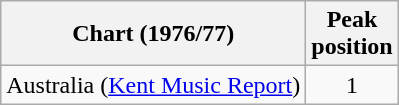<table class="wikitable sortable plainrowheaders" style="text-align:center">
<tr>
<th>Chart (1976/77)</th>
<th>Peak<br>position</th>
</tr>
<tr>
<td>Australia (<a href='#'>Kent Music Report</a>)</td>
<td>1</td>
</tr>
</table>
